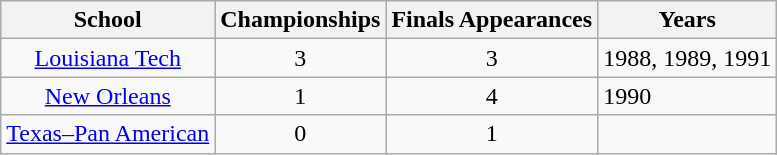<table class="wikitable sortable" style="text-align:center;">
<tr>
<th>School</th>
<th>Championships</th>
<th>Finals Appearances</th>
<th class=unsortable>Years</th>
</tr>
<tr>
<td><a href='#'>Louisiana Tech</a></td>
<td>3</td>
<td>3</td>
<td align=left>1988, 1989, 1991</td>
</tr>
<tr>
<td><a href='#'>New Orleans</a></td>
<td>1</td>
<td>4</td>
<td align=left>1990</td>
</tr>
<tr>
<td><a href='#'>Texas–Pan American</a></td>
<td>0</td>
<td>1</td>
<td align=left></td>
</tr>
</table>
